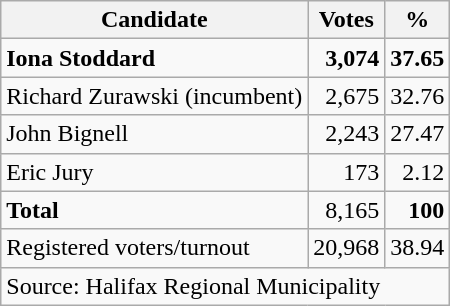<table class=wikitable style=text-align:right>
<tr>
<th>Candidate</th>
<th>Votes</th>
<th>%</th>
</tr>
<tr>
<td align=left><strong>Iona Stoddard</strong></td>
<td><strong>3,074</strong></td>
<td><strong>37.65</strong></td>
</tr>
<tr>
<td align=left>Richard Zurawski (incumbent)</td>
<td>2,675</td>
<td>32.76</td>
</tr>
<tr>
<td align=left>John Bignell</td>
<td>2,243</td>
<td>27.47</td>
</tr>
<tr>
<td align=left>Eric Jury</td>
<td>173</td>
<td>2.12</td>
</tr>
<tr>
<td align=left><strong>Total</strong></td>
<td>8,165</td>
<td><strong>100</strong></td>
</tr>
<tr>
<td align=left>Registered voters/turnout</td>
<td>20,968</td>
<td>38.94</td>
</tr>
<tr>
<td align=left colspan=3>Source: Halifax Regional Municipality</td>
</tr>
</table>
